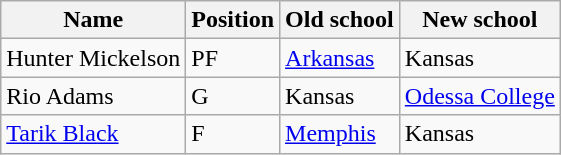<table class="wikitable">
<tr>
<th>Name</th>
<th>Position</th>
<th>Old school</th>
<th>New school</th>
</tr>
<tr>
<td>Hunter Mickelson</td>
<td>PF</td>
<td><a href='#'>Arkansas</a></td>
<td>Kansas</td>
</tr>
<tr>
<td>Rio Adams</td>
<td>G</td>
<td>Kansas</td>
<td> <a href='#'>Odessa College</a></td>
</tr>
<tr>
<td><a href='#'>Tarik Black</a></td>
<td>F</td>
<td><a href='#'>Memphis</a></td>
<td>Kansas</td>
</tr>
</table>
